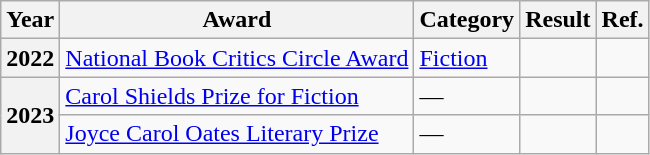<table class="wikitable sortable">
<tr>
<th>Year</th>
<th>Award</th>
<th>Category</th>
<th>Result</th>
<th>Ref.</th>
</tr>
<tr>
<th>2022</th>
<td><a href='#'>National Book Critics Circle Award</a></td>
<td><a href='#'>Fiction</a></td>
<td></td>
<td></td>
</tr>
<tr>
<th rowspan="2">2023</th>
<td><a href='#'>Carol Shields Prize for Fiction</a></td>
<td>—</td>
<td></td>
<td></td>
</tr>
<tr>
<td><a href='#'>Joyce Carol Oates Literary Prize</a></td>
<td>—</td>
<td></td>
<td></td>
</tr>
</table>
